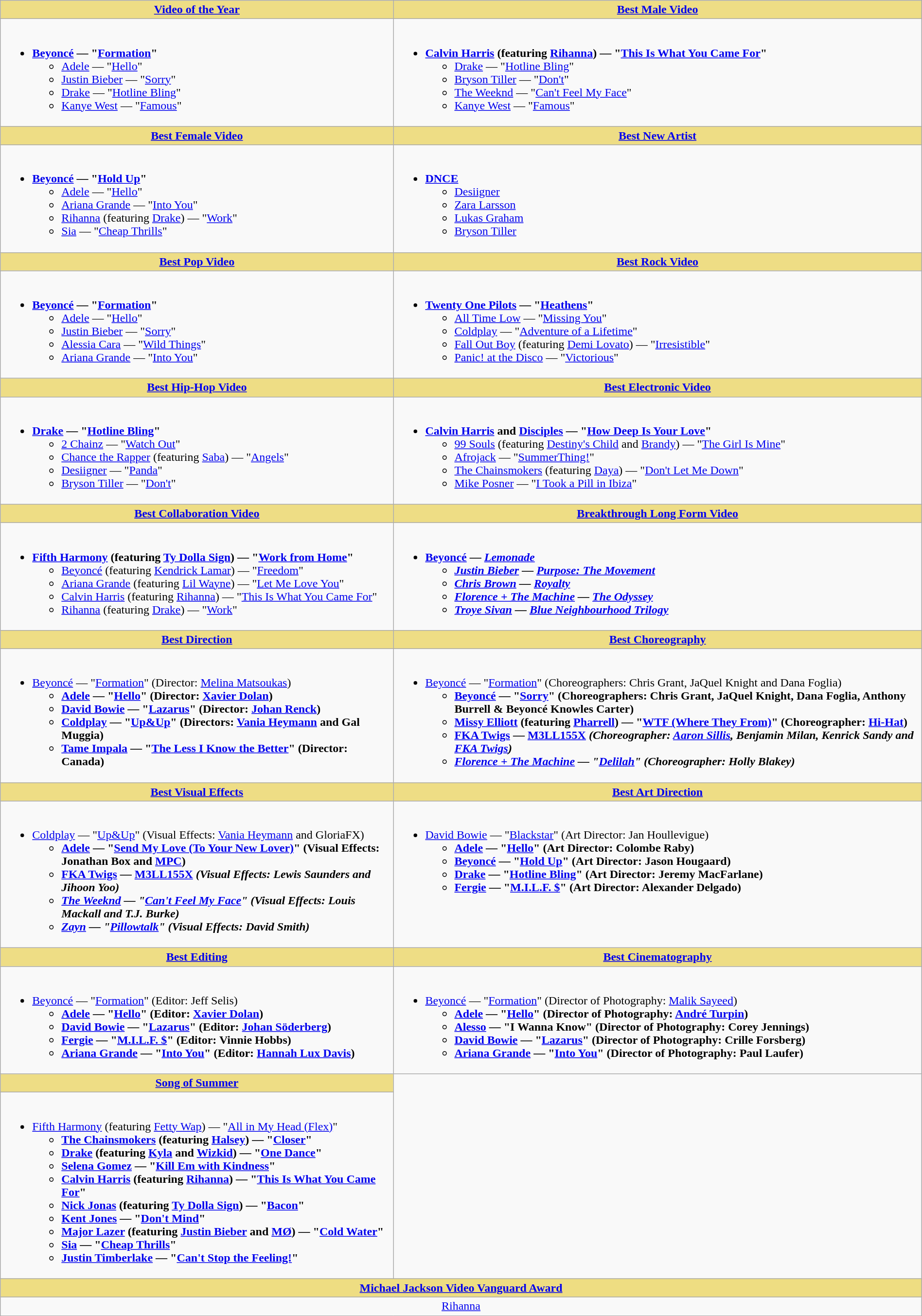<table class=wikitable style="width:100%">
<tr>
<th scope="col" style="background:#EEDD85; width=;"><a href='#'>Video of the Year</a></th>
<th scope="col" style="background:#EEDD85; width=;"><a href='#'>Best Male Video</a></th>
</tr>
<tr>
<td valign="top"><br><ul><li><strong><a href='#'>Beyoncé</a> — "<a href='#'>Formation</a>"</strong><ul><li><a href='#'>Adele</a> — "<a href='#'>Hello</a>"</li><li><a href='#'>Justin Bieber</a> — "<a href='#'>Sorry</a>"</li><li><a href='#'>Drake</a> — "<a href='#'>Hotline Bling</a>"</li><li><a href='#'>Kanye West</a> — "<a href='#'>Famous</a>"</li></ul></li></ul></td>
<td valign="top"><br><ul><li><strong><a href='#'>Calvin Harris</a> (featuring <a href='#'>Rihanna</a>) — "<a href='#'>This Is What You Came For</a>"</strong><ul><li><a href='#'>Drake</a> — "<a href='#'>Hotline Bling</a>"</li><li><a href='#'>Bryson Tiller</a> — "<a href='#'>Don't</a>"</li><li><a href='#'>The Weeknd</a> — "<a href='#'>Can't Feel My Face</a>"</li><li><a href='#'>Kanye West</a> — "<a href='#'>Famous</a>"</li></ul></li></ul></td>
</tr>
<tr>
<th scope="col" style="background:#EEDD85; width=;"><a href='#'>Best Female Video</a></th>
<th scope="col" style="background:#EEDD85; width=;"><a href='#'>Best New Artist</a></th>
</tr>
<tr>
<td valign="top"><br><ul><li><strong><a href='#'>Beyoncé</a> — "<a href='#'>Hold Up</a>"</strong><ul><li><a href='#'>Adele</a> — "<a href='#'>Hello</a>"</li><li><a href='#'>Ariana Grande</a> — "<a href='#'>Into You</a>"</li><li><a href='#'>Rihanna</a> (featuring <a href='#'>Drake</a>) — "<a href='#'>Work</a>"</li><li><a href='#'>Sia</a> — "<a href='#'>Cheap Thrills</a>"</li></ul></li></ul></td>
<td valign="top"><br><ul><li><strong><a href='#'>DNCE</a></strong><ul><li><a href='#'>Desiigner</a></li><li><a href='#'>Zara Larsson</a></li><li><a href='#'>Lukas Graham</a></li><li><a href='#'>Bryson Tiller</a></li></ul></li></ul></td>
</tr>
<tr>
<th scope="col" style="background:#EEDD85; width=;"><a href='#'>Best Pop Video</a></th>
<th scope="col" style="background:#EEDD85; width=;"><a href='#'>Best Rock Video</a></th>
</tr>
<tr>
<td valign="top"><br><ul><li><strong><a href='#'>Beyoncé</a> — "<a href='#'>Formation</a>"</strong><ul><li><a href='#'>Adele</a> — "<a href='#'>Hello</a>"</li><li><a href='#'>Justin Bieber</a> — "<a href='#'>Sorry</a>"</li><li><a href='#'>Alessia Cara</a> — "<a href='#'>Wild Things</a>"</li><li><a href='#'>Ariana Grande</a> — "<a href='#'>Into You</a>"</li></ul></li></ul></td>
<td valign="top"><br><ul><li><strong><a href='#'>Twenty One Pilots</a> — "<a href='#'>Heathens</a>"</strong><ul><li><a href='#'>All Time Low</a> — "<a href='#'>Missing You</a>"</li><li><a href='#'>Coldplay</a> — "<a href='#'>Adventure of a Lifetime</a>"</li><li><a href='#'>Fall Out Boy</a> (featuring <a href='#'>Demi Lovato</a>) — "<a href='#'>Irresistible</a>"</li><li><a href='#'>Panic! at the Disco</a> — "<a href='#'>Victorious</a>"</li></ul></li></ul></td>
</tr>
<tr>
<th scope="col" style="background:#EEDD85; width=;"><a href='#'>Best Hip-Hop Video</a></th>
<th scope="col" style="background:#EEDD85; width=;"><a href='#'>Best Electronic Video</a></th>
</tr>
<tr>
<td valign="top"><br><ul><li><strong><a href='#'>Drake</a> — "<a href='#'>Hotline Bling</a>"</strong><ul><li><a href='#'>2 Chainz</a> — "<a href='#'>Watch Out</a>"</li><li><a href='#'>Chance the Rapper</a> (featuring <a href='#'>Saba</a>) — "<a href='#'>Angels</a>"</li><li><a href='#'>Desiigner</a> — "<a href='#'>Panda</a>"</li><li><a href='#'>Bryson Tiller</a> — "<a href='#'>Don't</a>"</li></ul></li></ul></td>
<td valign="top"><br><ul><li><strong><a href='#'>Calvin Harris</a> and <a href='#'>Disciples</a> — "<a href='#'>How Deep Is Your Love</a>"</strong><ul><li><a href='#'>99 Souls</a> (featuring <a href='#'>Destiny's Child</a> and <a href='#'>Brandy</a>) — "<a href='#'>The Girl Is Mine</a>"</li><li><a href='#'>Afrojack</a> — "<a href='#'>SummerThing!</a>"</li><li><a href='#'>The Chainsmokers</a> (featuring <a href='#'>Daya</a>) — "<a href='#'>Don't Let Me Down</a>"</li><li><a href='#'>Mike Posner</a> — "<a href='#'>I Took a Pill in Ibiza</a>"</li></ul></li></ul></td>
</tr>
<tr>
<th scope="col" style="background:#EEDD85; width=;"><a href='#'>Best Collaboration Video</a></th>
<th scope="col" style="background:#EEDD85; width=;"><a href='#'>Breakthrough Long Form Video</a></th>
</tr>
<tr>
<td valign="top"><br><ul><li><strong><a href='#'>Fifth Harmony</a> (featuring <a href='#'>Ty Dolla Sign</a>) — "<a href='#'>Work from Home</a>"</strong><ul><li><a href='#'>Beyoncé</a> (featuring <a href='#'>Kendrick Lamar</a>) — "<a href='#'>Freedom</a>"</li><li><a href='#'>Ariana Grande</a> (featuring <a href='#'>Lil Wayne</a>) — "<a href='#'>Let Me Love You</a>"</li><li><a href='#'>Calvin Harris</a> (featuring <a href='#'>Rihanna</a>) — "<a href='#'>This Is What You Came For</a>"</li><li><a href='#'>Rihanna</a> (featuring <a href='#'>Drake</a>) — "<a href='#'>Work</a>"</li></ul></li></ul></td>
<td valign="top"><br><ul><li><strong><a href='#'>Beyoncé</a> — <em><a href='#'>Lemonade</a><strong><em><ul><li><a href='#'>Justin Bieber</a> — </em><a href='#'>Purpose: The Movement</a><em></li><li><a href='#'>Chris Brown</a> — </em><a href='#'>Royalty</a><em></li><li><a href='#'>Florence + The Machine</a> — </em><a href='#'>The Odyssey</a><em></li><li><a href='#'>Troye Sivan</a> — </em><a href='#'>Blue Neighbourhood Trilogy</a><em></li></ul></li></ul></td>
</tr>
<tr>
<th scope="col" style="background:#EEDD85; width=;"><a href='#'>Best Direction</a></th>
<th scope="col" style="background:#EEDD85; width=;"><a href='#'>Best Choreography</a></th>
</tr>
<tr>
<td valign="top"><br><ul><li></strong><a href='#'>Beyoncé</a> — "<a href='#'>Formation</a>" (Director: <a href='#'>Melina Matsoukas</a>)<strong><ul><li><a href='#'>Adele</a> — "<a href='#'>Hello</a>" (Director: <a href='#'>Xavier Dolan</a>)</li><li><a href='#'>David Bowie</a> — "<a href='#'>Lazarus</a>" (Director: <a href='#'>Johan Renck</a>)</li><li><a href='#'>Coldplay</a> — "<a href='#'>Up&Up</a>" (Directors: <a href='#'>Vania Heymann</a> and Gal Muggia)</li><li><a href='#'>Tame Impala</a> — "<a href='#'>The Less I Know the Better</a>" (Director: Canada)</li></ul></li></ul></td>
<td valign="top"><br><ul><li></strong><a href='#'>Beyoncé</a> — "<a href='#'>Formation</a>" (Choreographers: Chris Grant, JaQuel Knight and Dana Foglia)<strong><ul><li><a href='#'>Beyoncé</a> — "<a href='#'>Sorry</a>" (Choreographers: Chris Grant, JaQuel Knight, Dana Foglia, Anthony Burrell & Beyoncé Knowles Carter)</li><li><a href='#'>Missy Elliott</a> (featuring <a href='#'>Pharrell</a>) — "<a href='#'>WTF (Where They From)</a>" (Choreographer: <a href='#'>Hi-Hat</a>)</li><li><a href='#'>FKA Twigs</a> — </em><a href='#'>M3LL155X</a><em> (Choreographer: <a href='#'>Aaron Sillis</a>, Benjamin Milan, Kenrick Sandy and <a href='#'>FKA Twigs</a>)</li><li><a href='#'>Florence + The Machine</a> — "<a href='#'>Delilah</a>" (Choreographer: Holly Blakey)</li></ul></li></ul></td>
</tr>
<tr>
<th scope="col" style="background:#EEDD85; width=;"><a href='#'>Best Visual Effects</a></th>
<th scope="col" style="background:#EEDD85; width=;"><a href='#'>Best Art Direction</a></th>
</tr>
<tr>
<td valign="top"><br><ul><li></strong><a href='#'>Coldplay</a> — "<a href='#'>Up&Up</a>" (Visual Effects: <a href='#'>Vania Heymann</a> and GloriaFX)<strong><ul><li><a href='#'>Adele</a> — "<a href='#'>Send My Love (To Your New Lover)</a>" (Visual Effects: Jonathan Box and <a href='#'>MPC</a>)</li><li><a href='#'>FKA Twigs</a> — </em><a href='#'>M3LL155X</a><em> (Visual Effects: Lewis Saunders and Jihoon Yoo)</li><li><a href='#'>The Weeknd</a> — "<a href='#'>Can't Feel My Face</a>" (Visual Effects: Louis Mackall and T.J. Burke)</li><li><a href='#'>Zayn</a> — "<a href='#'>Pillowtalk</a>" (Visual Effects: David Smith)</li></ul></li></ul></td>
<td valign="top"><br><ul><li></strong><a href='#'>David Bowie</a> — "<a href='#'>Blackstar</a>" (Art Director: Jan Houllevigue)<strong><ul><li><a href='#'>Adele</a> — "<a href='#'>Hello</a>" (Art Director: Colombe Raby)</li><li><a href='#'>Beyoncé</a> — "<a href='#'>Hold Up</a>" (Art Director: Jason Hougaard)</li><li><a href='#'>Drake</a> — "<a href='#'>Hotline Bling</a>" (Art Director: Jeremy MacFarlane)</li><li><a href='#'>Fergie</a> — "<a href='#'>M.I.L.F. $</a>" (Art Director: Alexander Delgado)</li></ul></li></ul></td>
</tr>
<tr>
<th scope="col" style="background:#EEDD85; width=;"><a href='#'>Best Editing</a></th>
<th scope="col" style="background:#EEDD85; width=;"><a href='#'>Best Cinematography</a></th>
</tr>
<tr>
<td valign="top"><br><ul><li></strong><a href='#'>Beyoncé</a> — "<a href='#'>Formation</a>" (Editor: Jeff Selis)<strong><ul><li><a href='#'>Adele</a> — "<a href='#'>Hello</a>" (Editor: <a href='#'>Xavier Dolan</a>)</li><li><a href='#'>David Bowie</a> — "<a href='#'>Lazarus</a>" (Editor: <a href='#'>Johan Söderberg</a>)</li><li><a href='#'>Fergie</a> — "<a href='#'>M.I.L.F. $</a>" (Editor: Vinnie Hobbs)</li><li><a href='#'>Ariana Grande</a> — "<a href='#'>Into You</a>" (Editor: <a href='#'>Hannah Lux Davis</a>)</li></ul></li></ul></td>
<td valign="top"><br><ul><li></strong> <a href='#'>Beyoncé</a> — "<a href='#'>Formation</a>" (Director of Photography: <a href='#'>Malik Sayeed</a>) <strong><ul><li><a href='#'>Adele</a> — "<a href='#'>Hello</a>" (Director of Photography: <a href='#'>André Turpin</a>)</li><li><a href='#'>Alesso</a> — "I Wanna Know" (Director of Photography: Corey Jennings)</li><li><a href='#'>David Bowie</a> — "<a href='#'>Lazarus</a>" (Director of Photography: Crille Forsberg)</li><li><a href='#'>Ariana Grande</a> — "<a href='#'>Into You</a>" (Director of Photography: Paul Laufer)</li></ul></li></ul></td>
</tr>
<tr>
<th scope="col" style="background:#EEDD85; width=;"><a href='#'>Song of Summer</a></th>
</tr>
<tr>
<td valign="top"><br><ul><li></strong><a href='#'>Fifth Harmony</a> (featuring <a href='#'>Fetty Wap</a>) — "<a href='#'>All in My Head (Flex)</a>"<strong><ul><li><a href='#'>The Chainsmokers</a> (featuring <a href='#'>Halsey</a>) — "<a href='#'>Closer</a>"</li><li><a href='#'>Drake</a> (featuring <a href='#'>Kyla</a> and <a href='#'>Wizkid</a>) — "<a href='#'>One Dance</a>"</li><li><a href='#'>Selena Gomez</a> — "<a href='#'>Kill Em with Kindness</a>"</li><li><a href='#'>Calvin Harris</a> (featuring <a href='#'>Rihanna</a>) — "<a href='#'>This Is What You Came For</a>"</li><li><a href='#'>Nick Jonas</a> (featuring <a href='#'>Ty Dolla Sign</a>) — "<a href='#'>Bacon</a>"</li><li><a href='#'>Kent Jones</a> — "<a href='#'>Don't Mind</a>"</li><li><a href='#'>Major Lazer</a> (featuring <a href='#'>Justin Bieber</a> and <a href='#'>MØ</a>) — "<a href='#'>Cold Water</a>"</li><li><a href='#'>Sia</a> — "<a href='#'>Cheap Thrills</a>"</li><li><a href='#'>Justin Timberlake</a> — "<a href='#'>Can't Stop the Feeling!</a>"</li></ul></li></ul></td>
</tr>
<tr>
<th style="background:#EEDD82; width=50%" colspan="2"><a href='#'>Michael Jackson Video Vanguard Award</a></th>
</tr>
<tr>
<td scope="row" colspan="2" style="text-align: center;"></strong><a href='#'>Rihanna</a><strong></td>
</tr>
</table>
